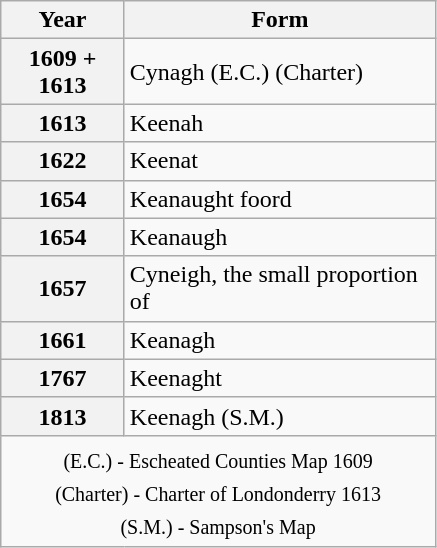<table class="wikitable" style="margin:0 0 0 3em; border:1px solid darkgrey;">
<tr>
<th style="width:75px;">Year</th>
<th style="width:200px;">Form</th>
</tr>
<tr>
<th>1609 + 1613</th>
<td>Cynagh (E.C.) (Charter)</td>
</tr>
<tr>
<th>1613</th>
<td>Keenah</td>
</tr>
<tr>
<th>1622</th>
<td>Keenat</td>
</tr>
<tr>
<th>1654</th>
<td>Keanaught foord</td>
</tr>
<tr>
<th>1654</th>
<td>Keanaugh</td>
</tr>
<tr>
<th>1657</th>
<td>Cyneigh, the small proportion of</td>
</tr>
<tr>
<th>1661</th>
<td>Keanagh</td>
</tr>
<tr>
<th>1767</th>
<td>Keenaght</td>
</tr>
<tr>
<th>1813</th>
<td>Keenagh (S.M.)</td>
</tr>
<tr>
<td colspan="2" align="center"><sub>(E.C.) - Escheated Counties Map 1609<br>(Charter) - Charter of Londonderry 1613<br>(S.M.) - Sampson's Map</sub></td>
</tr>
</table>
